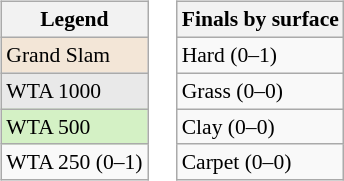<table>
<tr valign=top>
<td><br><table class=wikitable style=font-size:90%>
<tr>
<th>Legend</th>
</tr>
<tr>
<td bgcolor=f3e6d7>Grand Slam</td>
</tr>
<tr>
<td style="background:#e9e9e9;">WTA 1000</td>
</tr>
<tr>
<td style="background:#d4f1c5;">WTA 500</td>
</tr>
<tr>
<td>WTA 250 (0–1)</td>
</tr>
</table>
</td>
<td><br><table class=wikitable style=font-size:90%>
<tr>
<th>Finals by surface</th>
</tr>
<tr>
<td>Hard (0–1)</td>
</tr>
<tr>
<td>Grass (0–0)</td>
</tr>
<tr>
<td>Clay (0–0)</td>
</tr>
<tr>
<td>Carpet (0–0)</td>
</tr>
</table>
</td>
</tr>
</table>
